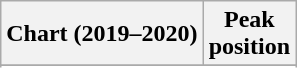<table class="wikitable sortable plainrowheaders" style="text-align:center">
<tr>
<th scope="col">Chart (2019–2020)</th>
<th scope="col">Peak<br>position</th>
</tr>
<tr>
</tr>
<tr>
</tr>
<tr>
</tr>
<tr>
</tr>
<tr>
</tr>
</table>
